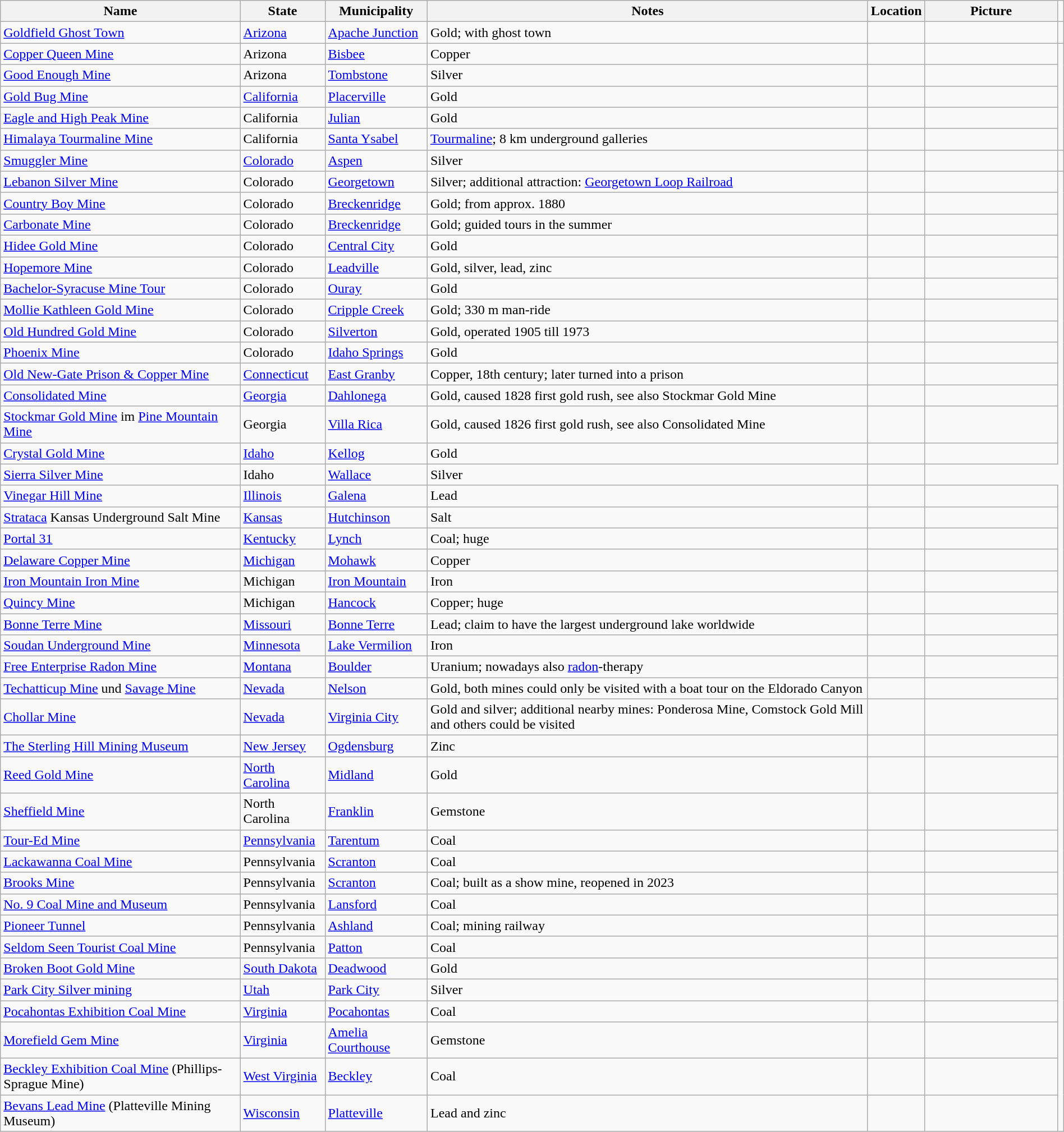<table class="wikitable sortable" style="width:100%">
<tr>
<th>Name</th>
<th>State</th>
<th>Municipality</th>
<th class="unsortable">Notes</th>
<th class="unsortable">Location</th>
<th class="unsortable" style="width:150px">Picture</th>
</tr>
<tr>
<td><a href='#'>Goldfield Ghost Town</a></td>
<td><a href='#'>Arizona</a></td>
<td><a href='#'>Apache Junction</a></td>
<td>Gold; with ghost town</td>
<td></td>
<td></td>
<td></td>
</tr>
<tr>
<td><a href='#'>Copper Queen Mine</a></td>
<td>Arizona</td>
<td><a href='#'>Bisbee</a></td>
<td>Copper</td>
<td></td>
<td></td>
</tr>
<tr>
<td><a href='#'>Good Enough Mine</a></td>
<td>Arizona</td>
<td><a href='#'>Tombstone</a></td>
<td>Silver</td>
<td></td>
<td></td>
</tr>
<tr>
<td><a href='#'>Gold Bug Mine</a></td>
<td><a href='#'>California</a></td>
<td><a href='#'>Placerville</a></td>
<td>Gold</td>
<td></td>
<td></td>
</tr>
<tr>
<td><a href='#'>Eagle and High Peak Mine</a></td>
<td>California</td>
<td><a href='#'>Julian</a></td>
<td>Gold</td>
<td></td>
<td></td>
</tr>
<tr>
<td><a href='#'>Himalaya Tourmaline Mine</a></td>
<td>California</td>
<td><a href='#'>Santa Ysabel</a></td>
<td><a href='#'>Tourmaline</a>; 8 km underground galleries</td>
<td></td>
<td></td>
</tr>
<tr>
<td><a href='#'>Smuggler Mine</a></td>
<td><a href='#'>Colorado</a></td>
<td><a href='#'>Aspen</a></td>
<td>Silver</td>
<td></td>
<td></td>
<td></td>
</tr>
<tr>
<td><a href='#'>Lebanon Silver Mine</a></td>
<td>Colorado</td>
<td><a href='#'>Georgetown</a></td>
<td>Silver; additional attraction: <a href='#'>Georgetown Loop Railroad</a></td>
<td></td>
<td></td>
</tr>
<tr>
<td><a href='#'>Country Boy Mine</a></td>
<td>Colorado</td>
<td><a href='#'>Breckenridge</a></td>
<td>Gold; from approx. 1880</td>
<td></td>
<td></td>
</tr>
<tr>
<td><a href='#'>Carbonate Mine</a></td>
<td>Colorado</td>
<td><a href='#'>Breckenridge</a></td>
<td>Gold; guided tours in the summer</td>
<td></td>
<td></td>
</tr>
<tr>
<td><a href='#'>Hidee Gold Mine</a></td>
<td>Colorado</td>
<td><a href='#'>Central City</a></td>
<td>Gold</td>
<td></td>
<td></td>
</tr>
<tr>
<td><a href='#'>Hopemore Mine</a></td>
<td>Colorado</td>
<td><a href='#'>Leadville</a></td>
<td>Gold, silver, lead, zinc</td>
<td></td>
<td></td>
</tr>
<tr>
<td><a href='#'>Bachelor-Syracuse Mine Tour</a></td>
<td>Colorado</td>
<td><a href='#'>Ouray</a></td>
<td>Gold</td>
<td></td>
<td></td>
</tr>
<tr>
<td><a href='#'>Mollie Kathleen Gold Mine</a></td>
<td>Colorado</td>
<td><a href='#'>Cripple Creek</a></td>
<td>Gold; 330 m man-ride</td>
<td></td>
<td></td>
</tr>
<tr>
<td><a href='#'>Old Hundred Gold Mine</a></td>
<td>Colorado</td>
<td><a href='#'>Silverton</a></td>
<td>Gold, operated 1905 till 1973</td>
<td></td>
<td></td>
</tr>
<tr>
<td><a href='#'>Phoenix Mine</a></td>
<td>Colorado</td>
<td><a href='#'>Idaho Springs</a></td>
<td>Gold</td>
<td></td>
<td></td>
</tr>
<tr>
<td><a href='#'>Old New-Gate Prison & Copper Mine</a></td>
<td><a href='#'>Connecticut</a></td>
<td><a href='#'>East Granby</a></td>
<td>Copper, 18th century; later turned into a prison</td>
<td></td>
<td></td>
</tr>
<tr>
<td><a href='#'>Consolidated Mine</a></td>
<td><a href='#'>Georgia</a></td>
<td><a href='#'>Dahlonega</a></td>
<td>Gold, caused 1828 first gold rush, see also Stockmar Gold Mine</td>
<td></td>
<td></td>
</tr>
<tr>
<td><a href='#'>Stockmar Gold Mine</a> im <a href='#'>Pine Mountain Mine</a></td>
<td>Georgia</td>
<td><a href='#'>Villa Rica</a></td>
<td>Gold, caused 1826 first gold rush, see also Consolidated Mine</td>
<td></td>
<td></td>
</tr>
<tr>
<td><a href='#'>Crystal Gold Mine</a></td>
<td><a href='#'>Idaho</a></td>
<td><a href='#'>Kellog</a></td>
<td>Gold</td>
<td></td>
<td></td>
</tr>
<tr>
<td><a href='#'>Sierra Silver Mine</a></td>
<td>Idaho</td>
<td><a href='#'>Wallace</a></td>
<td>Silver</td>
<td></td>
</tr>
<tr>
<td><a href='#'>Vinegar Hill Mine</a></td>
<td><a href='#'>Illinois</a></td>
<td><a href='#'>Galena</a></td>
<td>Lead</td>
<td></td>
<td></td>
</tr>
<tr>
<td><a href='#'>Strataca</a> Kansas Underground Salt Mine</td>
<td><a href='#'>Kansas</a></td>
<td><a href='#'>Hutchinson</a></td>
<td>Salt</td>
<td></td>
<td></td>
</tr>
<tr>
<td><a href='#'>Portal 31</a></td>
<td><a href='#'>Kentucky</a></td>
<td><a href='#'>Lynch</a></td>
<td>Coal; huge</td>
<td></td>
<td></td>
</tr>
<tr>
<td><a href='#'>Delaware Copper Mine</a></td>
<td><a href='#'>Michigan</a></td>
<td><a href='#'>Mohawk</a></td>
<td>Copper</td>
<td></td>
<td></td>
</tr>
<tr>
<td><a href='#'>Iron Mountain Iron Mine</a></td>
<td>Michigan</td>
<td><a href='#'>Iron Mountain</a></td>
<td>Iron</td>
<td></td>
<td></td>
</tr>
<tr>
<td><a href='#'>Quincy Mine</a></td>
<td>Michigan</td>
<td><a href='#'>Hancock</a></td>
<td>Copper; huge</td>
<td></td>
<td></td>
</tr>
<tr>
<td><a href='#'>Bonne Terre Mine</a></td>
<td><a href='#'>Missouri</a></td>
<td><a href='#'>Bonne Terre</a></td>
<td>Lead; claim to have the largest underground lake worldwide</td>
<td></td>
<td></td>
</tr>
<tr>
<td><a href='#'>Soudan Underground Mine</a></td>
<td><a href='#'>Minnesota</a></td>
<td><a href='#'>Lake Vermilion</a></td>
<td>Iron</td>
<td></td>
<td></td>
</tr>
<tr>
<td><a href='#'>Free Enterprise Radon Mine</a></td>
<td><a href='#'>Montana</a></td>
<td><a href='#'>Boulder</a></td>
<td>Uranium; nowadays also <a href='#'>radon</a>-therapy</td>
<td></td>
<td></td>
</tr>
<tr>
<td><a href='#'>Techatticup Mine</a> und <a href='#'>Savage Mine</a></td>
<td><a href='#'>Nevada</a></td>
<td><a href='#'>Nelson</a></td>
<td>Gold, both mines could only be visited with a boat tour on the Eldorado Canyon</td>
<td></td>
<td></td>
</tr>
<tr>
<td><a href='#'>Chollar Mine</a></td>
<td><a href='#'>Nevada</a></td>
<td><a href='#'>Virginia City</a></td>
<td>Gold and silver; additional nearby mines: Ponderosa Mine, Comstock Gold Mill and others could be visited</td>
<td></td>
<td></td>
</tr>
<tr>
<td><a href='#'>The Sterling Hill Mining Museum</a></td>
<td><a href='#'>New Jersey</a></td>
<td><a href='#'>Ogdensburg</a></td>
<td>Zinc</td>
<td></td>
<td></td>
</tr>
<tr>
<td><a href='#'>Reed Gold Mine</a></td>
<td><a href='#'>North Carolina</a></td>
<td><a href='#'>Midland</a></td>
<td>Gold</td>
<td></td>
<td></td>
</tr>
<tr>
<td><a href='#'>Sheffield Mine</a></td>
<td>North Carolina</td>
<td><a href='#'>Franklin</a></td>
<td>Gemstone</td>
<td></td>
<td></td>
</tr>
<tr>
<td><a href='#'>Tour-Ed Mine</a></td>
<td><a href='#'>Pennsylvania</a></td>
<td><a href='#'>Tarentum</a></td>
<td>Coal</td>
<td></td>
<td></td>
</tr>
<tr>
<td><a href='#'>Lackawanna Coal Mine</a></td>
<td>Pennsylvania</td>
<td><a href='#'>Scranton</a></td>
<td>Coal</td>
<td></td>
<td></td>
</tr>
<tr>
<td><a href='#'>Brooks Mine</a></td>
<td>Pennsylvania</td>
<td><a href='#'>Scranton</a></td>
<td>Coal; built as a show mine, reopened in 2023</td>
<td></td>
<td></td>
</tr>
<tr>
<td><a href='#'>No. 9 Coal Mine and Museum</a></td>
<td>Pennsylvania</td>
<td><a href='#'>Lansford</a></td>
<td>Coal</td>
<td></td>
<td></td>
</tr>
<tr>
<td><a href='#'>Pioneer Tunnel</a></td>
<td>Pennsylvania</td>
<td><a href='#'>Ashland</a></td>
<td>Coal; mining railway</td>
<td></td>
<td></td>
</tr>
<tr>
<td><a href='#'>Seldom Seen Tourist Coal Mine</a></td>
<td>Pennsylvania</td>
<td><a href='#'>Patton</a></td>
<td>Coal</td>
<td></td>
<td></td>
</tr>
<tr>
<td><a href='#'>Broken Boot Gold Mine</a></td>
<td><a href='#'>South Dakota</a></td>
<td><a href='#'>Deadwood</a></td>
<td>Gold</td>
<td></td>
<td></td>
</tr>
<tr>
<td><a href='#'>Park City Silver mining</a></td>
<td><a href='#'>Utah</a></td>
<td><a href='#'>Park City</a></td>
<td>Silver</td>
<td></td>
<td></td>
</tr>
<tr>
<td><a href='#'>Pocahontas Exhibition Coal Mine</a></td>
<td><a href='#'>Virginia</a></td>
<td><a href='#'>Pocahontas</a></td>
<td>Coal</td>
<td></td>
<td></td>
</tr>
<tr>
<td><a href='#'>Morefield Gem Mine</a></td>
<td><a href='#'>Virginia</a></td>
<td><a href='#'>Amelia Courthouse</a></td>
<td>Gemstone</td>
<td></td>
<td></td>
</tr>
<tr>
<td><a href='#'>Beckley Exhibition Coal Mine</a> (Phillips-Sprague Mine)</td>
<td><a href='#'>West Virginia</a></td>
<td><a href='#'>Beckley</a></td>
<td>Coal</td>
<td></td>
<td></td>
</tr>
<tr>
<td><a href='#'>Bevans Lead Mine</a> (Platteville Mining Museum)</td>
<td><a href='#'>Wisconsin</a></td>
<td><a href='#'>Platteville</a></td>
<td>Lead and zinc</td>
<td></td>
<td></td>
</tr>
</table>
